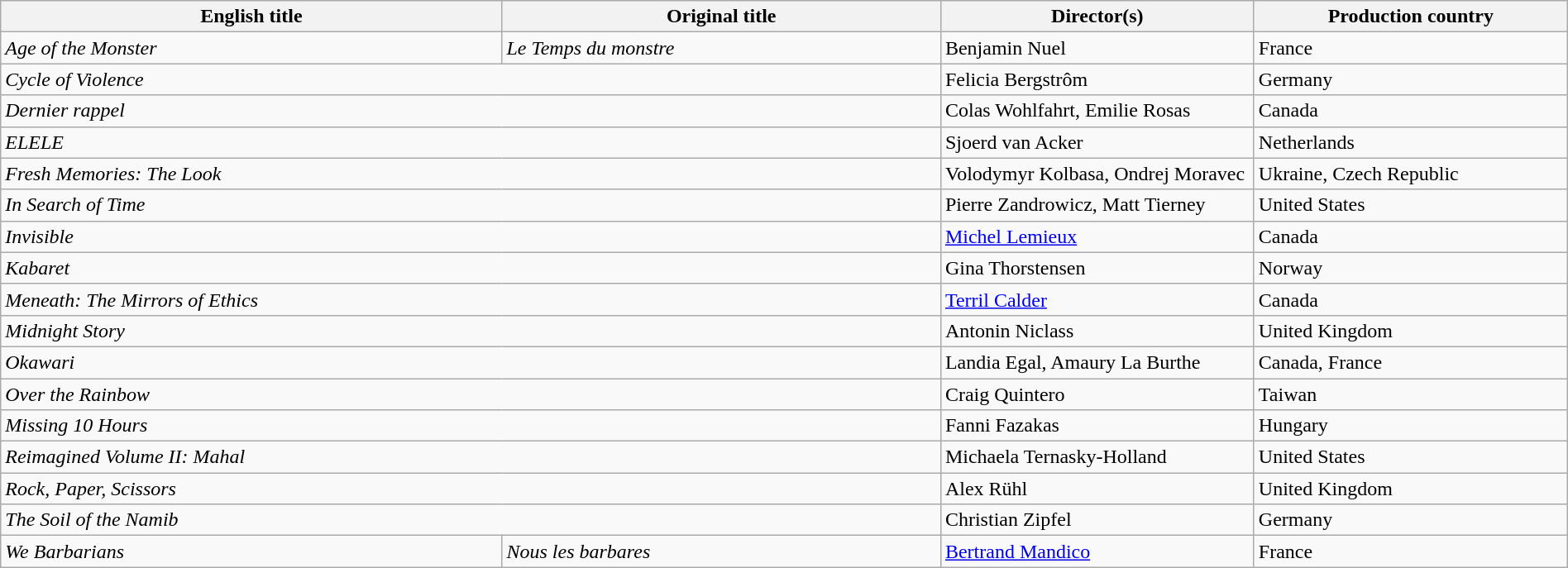<table class="wikitable" width=100%>
<tr>
<th scope="col" width="32%">English title</th>
<th scope="col" width="28%">Original title</th>
<th scope="col" width="20%">Director(s)</th>
<th scope="col" width="20%">Production country</th>
</tr>
<tr>
<td><em>Age of the Monster</em></td>
<td><em>Le Temps du monstre</em></td>
<td>Benjamin Nuel</td>
<td>France</td>
</tr>
<tr>
<td colspan=2><em>Cycle of Violence</em></td>
<td>Felicia Bergstrôm</td>
<td>Germany</td>
</tr>
<tr>
<td colspan=2><em>Dernier rappel</em></td>
<td>Colas Wohlfahrt, Emilie Rosas</td>
<td>Canada</td>
</tr>
<tr>
<td colspan=2><em>ELELE</em></td>
<td>Sjoerd van Acker</td>
<td>Netherlands</td>
</tr>
<tr>
<td colspan=2><em>Fresh Memories: The Look</em></td>
<td>Volodymyr Kolbasa, Ondrej Moravec</td>
<td>Ukraine, Czech Republic</td>
</tr>
<tr>
<td colspan=2><em>In Search of Time</em></td>
<td>Pierre Zandrowicz, Matt Tierney</td>
<td>United States</td>
</tr>
<tr>
<td colspan=2><em>Invisible</em></td>
<td><a href='#'>Michel Lemieux</a></td>
<td>Canada</td>
</tr>
<tr>
<td colspan=2><em>Kabaret</em></td>
<td>Gina Thorstensen</td>
<td>Norway</td>
</tr>
<tr>
<td colspan=2><em>Meneath: The Mirrors of Ethics</em></td>
<td><a href='#'>Terril Calder</a></td>
<td>Canada</td>
</tr>
<tr>
<td colspan=2><em>Midnight Story</em></td>
<td>Antonin Niclass</td>
<td>United Kingdom</td>
</tr>
<tr>
<td colspan=2><em>Okawari</em></td>
<td>Landia Egal, Amaury La Burthe</td>
<td>Canada, France</td>
</tr>
<tr>
<td colspan=2><em>Over the Rainbow</em></td>
<td>Craig Quintero</td>
<td>Taiwan</td>
</tr>
<tr>
<td colspan=2><em>Missing 10 Hours</em></td>
<td>Fanni Fazakas</td>
<td>Hungary</td>
</tr>
<tr>
<td colspan=2><em>Reimagined Volume II: Mahal</em></td>
<td>Michaela Ternasky-Holland</td>
<td>United States</td>
</tr>
<tr>
<td colspan=2><em>Rock, Paper, Scissors</em></td>
<td>Alex Rühl</td>
<td>United Kingdom</td>
</tr>
<tr>
<td colspan=2><em>The Soil of the Namib</em></td>
<td>Christian Zipfel</td>
<td>Germany</td>
</tr>
<tr>
<td><em>We Barbarians</em></td>
<td><em>Nous les barbares</em></td>
<td><a href='#'>Bertrand Mandico</a></td>
<td>France</td>
</tr>
</table>
